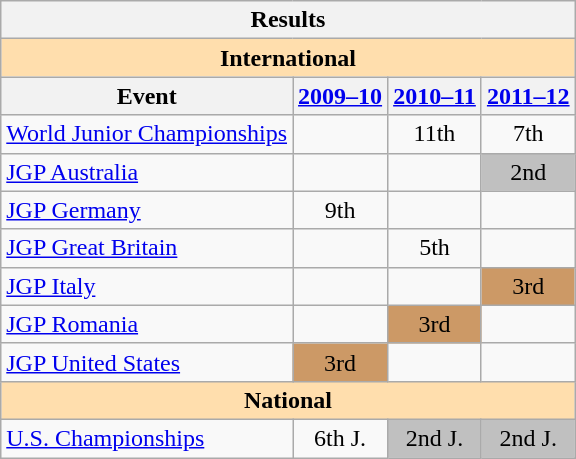<table class="wikitable" style="text-align:center">
<tr>
<th colspan="4" align="center"><strong>Results</strong></th>
</tr>
<tr>
<th colspan="4" style="background-color: #ffdead; " align="center"><strong>International</strong></th>
</tr>
<tr>
<th>Event</th>
<th><a href='#'>2009–10</a></th>
<th><a href='#'>2010–11</a></th>
<th><a href='#'>2011–12</a></th>
</tr>
<tr>
<td align=left><a href='#'>World Junior Championships</a></td>
<td></td>
<td>11th</td>
<td>7th</td>
</tr>
<tr>
<td align=left><a href='#'>JGP Australia</a></td>
<td></td>
<td></td>
<td bgcolor=silver>2nd</td>
</tr>
<tr>
<td align=left><a href='#'>JGP Germany</a></td>
<td>9th</td>
<td></td>
<td></td>
</tr>
<tr>
<td align=left><a href='#'>JGP Great Britain</a></td>
<td></td>
<td>5th</td>
<td></td>
</tr>
<tr>
<td align=left><a href='#'>JGP Italy</a></td>
<td></td>
<td></td>
<td bgcolor=cc9966>3rd</td>
</tr>
<tr>
<td align=left><a href='#'>JGP Romania</a></td>
<td></td>
<td bgcolor=cc9966>3rd</td>
<td></td>
</tr>
<tr>
<td align=left><a href='#'>JGP United States</a></td>
<td bgcolor="cc9966">3rd</td>
<td></td>
<td></td>
</tr>
<tr>
<th colspan="4" style="background-color: #ffdead; " align="center"><strong>National</strong></th>
</tr>
<tr>
<td align=left><a href='#'>U.S. Championships</a></td>
<td>6th J.</td>
<td bgcolor=silver>2nd J.</td>
<td bgcolor=silver>2nd J.</td>
</tr>
</table>
